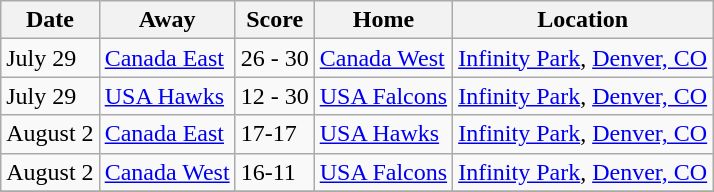<table class="wikitable">
<tr>
<th><strong>Date</strong></th>
<th><strong>Away</strong></th>
<th><strong>Score</strong></th>
<th><strong>Home</strong></th>
<th><strong>Location</strong></th>
</tr>
<tr>
<td>July 29</td>
<td><a href='#'>Canada East</a></td>
<td>26 - 30</td>
<td><a href='#'>Canada West</a></td>
<td><a href='#'>Infinity Park</a>, <a href='#'>Denver, CO</a></td>
</tr>
<tr>
<td>July 29</td>
<td><a href='#'>USA Hawks</a></td>
<td>12 - 30</td>
<td><a href='#'>USA Falcons</a></td>
<td><a href='#'>Infinity Park</a>, <a href='#'>Denver, CO</a></td>
</tr>
<tr>
<td>August 2</td>
<td><a href='#'>Canada East</a></td>
<td>17-17</td>
<td><a href='#'>USA Hawks</a></td>
<td><a href='#'>Infinity Park</a>, <a href='#'>Denver, CO</a></td>
</tr>
<tr>
<td>August 2</td>
<td><a href='#'>Canada West</a></td>
<td>16-11</td>
<td><a href='#'>USA Falcons</a></td>
<td><a href='#'>Infinity Park</a>, <a href='#'>Denver, CO</a></td>
</tr>
<tr>
</tr>
</table>
